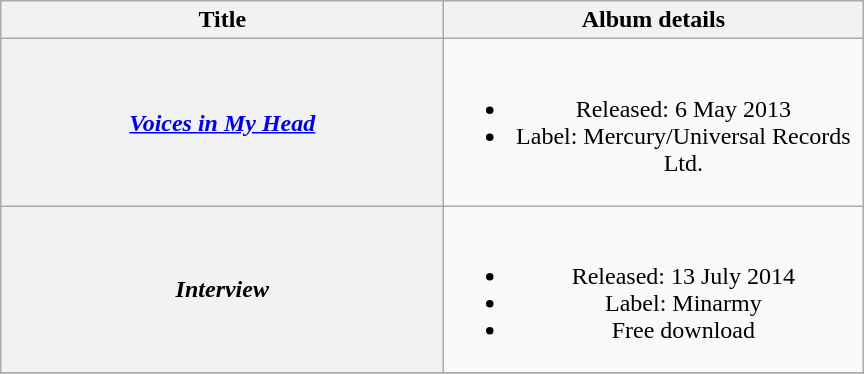<table class="wikitable" style="text-align:center;">
<tr>
<th scope="col" style="width:18em;">Title</th>
<th scope="col" style="width:17em;">Album details</th>
</tr>
<tr>
<th scope="row"><strong><em><a href='#'>Voices in My Head</a></em></strong></th>
<td><br><ul><li>Released: 6 May 2013</li><li>Label: Mercury/Universal Records Ltd.</li></ul></td>
</tr>
<tr>
<th scope="row"><strong><em>Interview</em></strong></th>
<td><br><ul><li>Released: 13 July 2014</li><li>Label: Minarmy</li><li>Free download</li></ul></td>
</tr>
<tr>
</tr>
</table>
